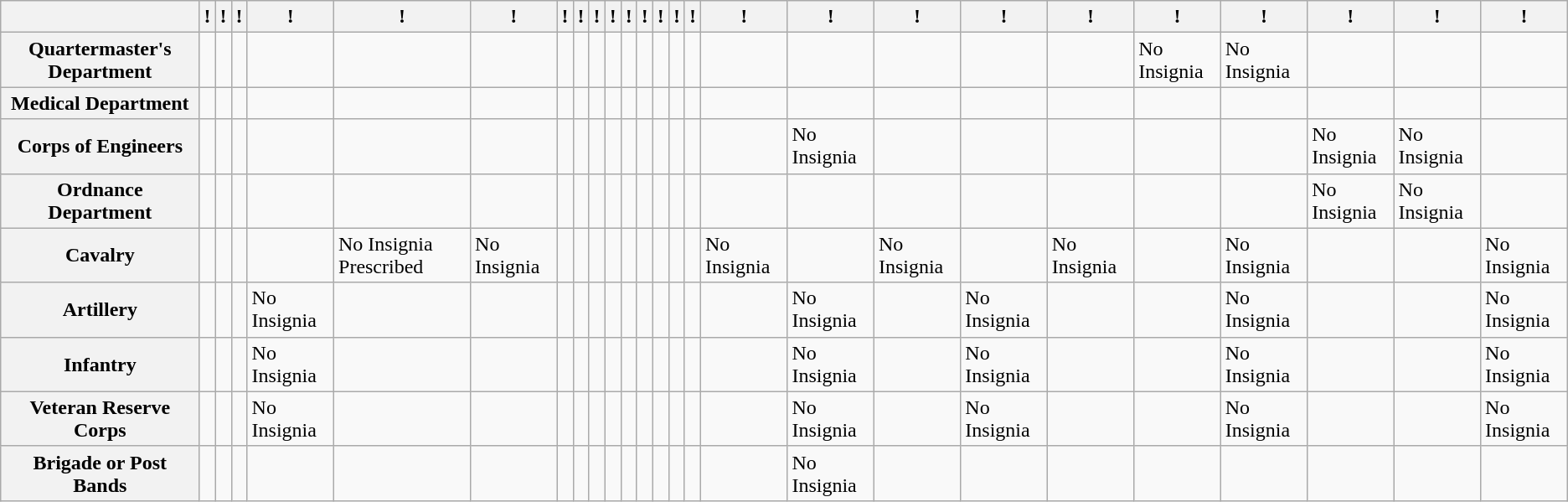<table class="wikitable">
<tr>
<th></th>
<th>!<small></small></th>
<th>!<small></small></th>
<th>!<small></small></th>
<th>!<small></small></th>
<th>!<small></small></th>
<th>!<small></small></th>
<th>!<small></small></th>
<th>!<small></small></th>
<th>!<small></small></th>
<th>!<small></small></th>
<th>!<small></small></th>
<th>!<small></small></th>
<th>!<small></small></th>
<th>!<small></small></th>
<th>!<small></small></th>
<th>!<small></small></th>
<th>!<small></small></th>
<th>!<small></small></th>
<th>!<small></small></th>
<th>!<small></small></th>
<th>!<small></small></th>
<th>!<small></small></th>
<th>!<small></small></th>
<th>!<small></small></th>
<th>!<small></small></th>
</tr>
<tr>
<th>Quartermaster's Department</th>
<td></td>
<td></td>
<td></td>
<td></td>
<td></td>
<td></td>
<td></td>
<td></td>
<td></td>
<td></td>
<td></td>
<td></td>
<td></td>
<td></td>
<td></td>
<td></td>
<td></td>
<td></td>
<td></td>
<td></td>
<td>No Insignia</td>
<td>No Insignia</td>
<td></td>
<td></td>
<td></td>
</tr>
<tr>
<th>Medical Department</th>
<td></td>
<td></td>
<td></td>
<td></td>
<td></td>
<td></td>
<td></td>
<td></td>
<td></td>
<td></td>
<td></td>
<td></td>
<td></td>
<td></td>
<td></td>
<td></td>
<td></td>
<td></td>
<td></td>
<td></td>
<td></td>
<td></td>
<td></td>
<td></td>
<td></td>
</tr>
<tr>
<th>Corps of Engineers</th>
<td></td>
<td></td>
<td></td>
<td></td>
<td></td>
<td></td>
<td></td>
<td></td>
<td></td>
<td></td>
<td></td>
<td></td>
<td></td>
<td></td>
<td></td>
<td></td>
<td>No Insignia</td>
<td></td>
<td></td>
<td></td>
<td></td>
<td></td>
<td>No Insignia</td>
<td>No Insignia</td>
<td></td>
</tr>
<tr>
<th>Ordnance Department</th>
<td></td>
<td></td>
<td></td>
<td></td>
<td></td>
<td></td>
<td></td>
<td></td>
<td></td>
<td></td>
<td></td>
<td></td>
<td></td>
<td></td>
<td></td>
<td></td>
<td></td>
<td></td>
<td></td>
<td></td>
<td></td>
<td></td>
<td>No Insignia</td>
<td>No Insignia</td>
<td></td>
</tr>
<tr>
<th>Cavalry</th>
<td></td>
<td></td>
<td></td>
<td></td>
<td>No Insignia Prescribed</td>
<td>No Insignia</td>
<td></td>
<td></td>
<td></td>
<td></td>
<td></td>
<td></td>
<td></td>
<td></td>
<td></td>
<td>No Insignia</td>
<td></td>
<td>No Insignia</td>
<td></td>
<td>No Insignia</td>
<td></td>
<td>No Insignia</td>
<td></td>
<td></td>
<td>No Insignia</td>
</tr>
<tr>
<th>Artillery</th>
<td></td>
<td></td>
<td></td>
<td>No Insignia</td>
<td></td>
<td></td>
<td></td>
<td></td>
<td></td>
<td></td>
<td></td>
<td></td>
<td></td>
<td></td>
<td></td>
<td></td>
<td>No Insignia</td>
<td></td>
<td>No Insignia</td>
<td></td>
<td></td>
<td>No Insignia</td>
<td></td>
<td></td>
<td>No Insignia</td>
</tr>
<tr>
<th>Infantry</th>
<td></td>
<td></td>
<td></td>
<td>No Insignia</td>
<td></td>
<td></td>
<td></td>
<td></td>
<td></td>
<td></td>
<td></td>
<td></td>
<td></td>
<td></td>
<td></td>
<td></td>
<td>No Insignia</td>
<td></td>
<td>No Insignia</td>
<td></td>
<td></td>
<td>No Insignia</td>
<td></td>
<td></td>
<td>No Insignia</td>
</tr>
<tr>
<th>Veteran Reserve Corps</th>
<td></td>
<td></td>
<td></td>
<td>No Insignia</td>
<td></td>
<td></td>
<td></td>
<td></td>
<td></td>
<td></td>
<td></td>
<td></td>
<td></td>
<td></td>
<td></td>
<td></td>
<td>No Insignia</td>
<td></td>
<td>No Insignia</td>
<td></td>
<td></td>
<td>No Insignia</td>
<td></td>
<td></td>
<td>No Insignia</td>
</tr>
<tr>
<th>Brigade or Post Bands</th>
<td></td>
<td></td>
<td></td>
<td></td>
<td></td>
<td></td>
<td></td>
<td></td>
<td></td>
<td></td>
<td></td>
<td></td>
<td></td>
<td></td>
<td></td>
<td></td>
<td>No Insignia</td>
<td></td>
<td></td>
<td></td>
<td></td>
<td></td>
<td></td>
<td></td>
<td></td>
</tr>
</table>
